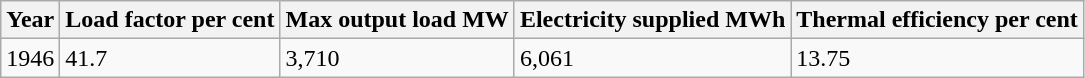<table class="wikitable">
<tr>
<th>Year</th>
<th>Load factor per cent</th>
<th>Max output load   MW</th>
<th>Electricity supplied MWh</th>
<th>Thermal efficiency per cent</th>
</tr>
<tr>
<td>1946</td>
<td>41.7</td>
<td>3,710</td>
<td>6,061</td>
<td>13.75</td>
</tr>
</table>
